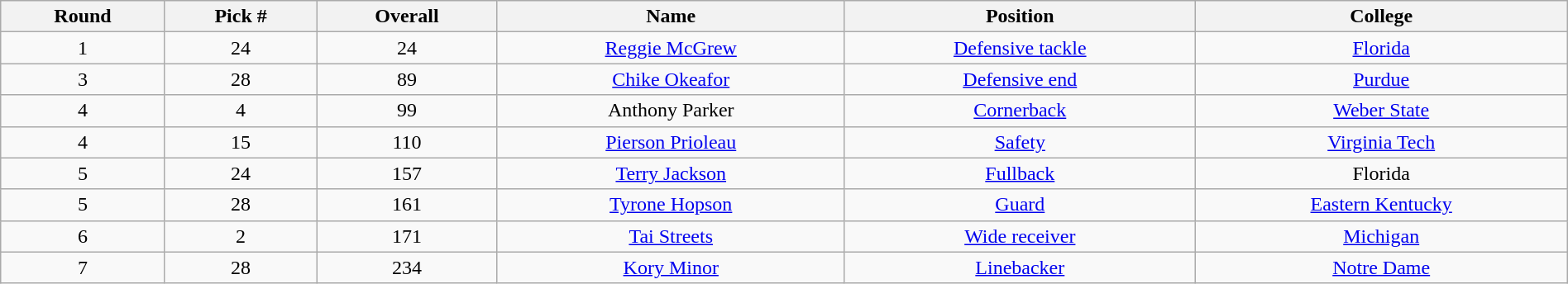<table class="wikitable sortable sortable" style="width: 100%; text-align:center">
<tr>
<th>Round</th>
<th>Pick #</th>
<th>Overall</th>
<th>Name</th>
<th>Position</th>
<th>College</th>
</tr>
<tr>
<td>1</td>
<td>24</td>
<td>24</td>
<td><a href='#'>Reggie McGrew</a></td>
<td><a href='#'>Defensive tackle</a></td>
<td><a href='#'>Florida</a></td>
</tr>
<tr>
<td>3</td>
<td>28</td>
<td>89</td>
<td><a href='#'>Chike Okeafor</a></td>
<td><a href='#'>Defensive end</a></td>
<td><a href='#'>Purdue</a></td>
</tr>
<tr>
<td>4</td>
<td>4</td>
<td>99</td>
<td>Anthony Parker</td>
<td><a href='#'>Cornerback</a></td>
<td><a href='#'>Weber State</a></td>
</tr>
<tr>
<td>4</td>
<td>15</td>
<td>110</td>
<td><a href='#'>Pierson Prioleau</a></td>
<td><a href='#'>Safety</a></td>
<td><a href='#'>Virginia Tech</a></td>
</tr>
<tr>
<td>5</td>
<td>24</td>
<td>157</td>
<td><a href='#'>Terry Jackson</a></td>
<td><a href='#'>Fullback</a></td>
<td>Florida</td>
</tr>
<tr>
<td>5</td>
<td>28</td>
<td>161</td>
<td><a href='#'>Tyrone Hopson</a></td>
<td><a href='#'>Guard</a></td>
<td><a href='#'>Eastern Kentucky</a></td>
</tr>
<tr>
<td>6</td>
<td>2</td>
<td>171</td>
<td><a href='#'>Tai Streets</a></td>
<td><a href='#'>Wide receiver</a></td>
<td><a href='#'>Michigan</a></td>
</tr>
<tr>
<td>7</td>
<td>28</td>
<td>234</td>
<td><a href='#'>Kory Minor</a></td>
<td><a href='#'>Linebacker</a></td>
<td><a href='#'>Notre Dame</a></td>
</tr>
</table>
